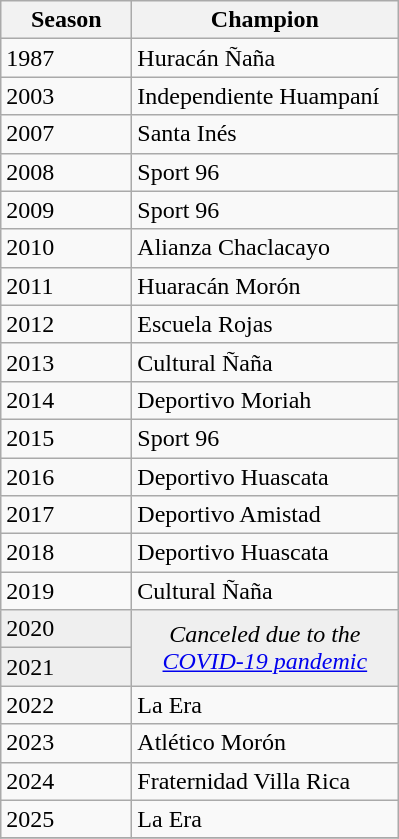<table class="wikitable sortable">
<tr>
<th width=80px>Season</th>
<th width=170px>Champion</th>
</tr>
<tr>
<td>1987</td>
<td>Huracán Ñaña</td>
</tr>
<tr>
<td>2003</td>
<td>Independiente Huampaní</td>
</tr>
<tr>
<td>2007</td>
<td>Santa Inés</td>
</tr>
<tr>
<td>2008</td>
<td>Sport 96</td>
</tr>
<tr>
<td>2009</td>
<td>Sport 96</td>
</tr>
<tr>
<td>2010</td>
<td>Alianza Chaclacayo</td>
</tr>
<tr>
<td>2011</td>
<td>Huaracán Morón</td>
</tr>
<tr>
<td>2012</td>
<td>Escuela Rojas</td>
</tr>
<tr>
<td>2013</td>
<td>Cultural Ñaña</td>
</tr>
<tr>
<td>2014</td>
<td>Deportivo Moriah</td>
</tr>
<tr>
<td>2015</td>
<td>Sport 96</td>
</tr>
<tr>
<td>2016</td>
<td>Deportivo Huascata</td>
</tr>
<tr>
<td>2017</td>
<td>Deportivo Amistad</td>
</tr>
<tr>
<td>2018</td>
<td>Deportivo Huascata</td>
</tr>
<tr>
<td>2019</td>
<td>Cultural Ñaña</td>
</tr>
<tr bgcolor=#efefef>
<td>2020</td>
<td rowspan=2 colspan="1" align=center><em>Canceled due to the <a href='#'>COVID-19 pandemic</a></em></td>
</tr>
<tr bgcolor=#efefef>
<td>2021</td>
</tr>
<tr>
<td>2022</td>
<td>La Era</td>
</tr>
<tr>
<td>2023</td>
<td>Atlético Morón</td>
</tr>
<tr>
<td>2024</td>
<td>Fraternidad Villa Rica</td>
</tr>
<tr>
<td>2025</td>
<td>La Era</td>
</tr>
<tr>
</tr>
</table>
